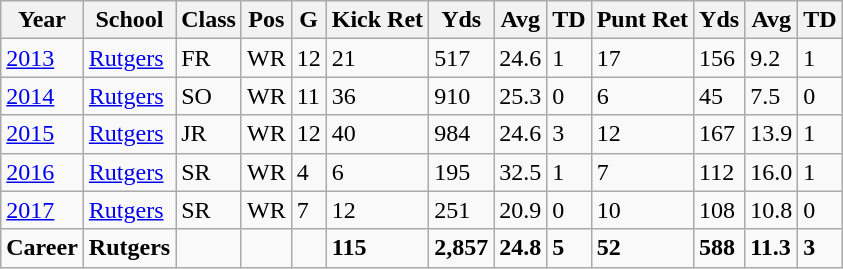<table class="wikitable">
<tr>
<th>Year</th>
<th>School</th>
<th>Class</th>
<th>Pos</th>
<th>G</th>
<th>Kick Ret</th>
<th>Yds</th>
<th>Avg</th>
<th>TD</th>
<th>Punt Ret</th>
<th>Yds</th>
<th>Avg</th>
<th>TD</th>
</tr>
<tr>
<td><a href='#'>2013</a></td>
<td><a href='#'>Rutgers</a></td>
<td>FR</td>
<td>WR</td>
<td>12</td>
<td>21</td>
<td>517</td>
<td>24.6</td>
<td>1</td>
<td>17</td>
<td>156</td>
<td>9.2</td>
<td>1</td>
</tr>
<tr>
<td><a href='#'>2014</a></td>
<td><a href='#'>Rutgers</a></td>
<td>SO</td>
<td>WR</td>
<td>11</td>
<td>36</td>
<td>910</td>
<td>25.3</td>
<td>0</td>
<td>6</td>
<td>45</td>
<td>7.5</td>
<td>0</td>
</tr>
<tr>
<td><a href='#'>2015</a></td>
<td><a href='#'>Rutgers</a></td>
<td>JR</td>
<td>WR</td>
<td>12</td>
<td>40</td>
<td>984</td>
<td>24.6</td>
<td>3</td>
<td>12</td>
<td>167</td>
<td>13.9</td>
<td>1</td>
</tr>
<tr>
<td><a href='#'>2016</a></td>
<td><a href='#'>Rutgers</a></td>
<td>SR</td>
<td>WR</td>
<td>4</td>
<td>6</td>
<td>195</td>
<td>32.5</td>
<td>1</td>
<td>7</td>
<td>112</td>
<td>16.0</td>
<td>1</td>
</tr>
<tr>
<td><a href='#'>2017</a></td>
<td><a href='#'>Rutgers</a></td>
<td>SR</td>
<td>WR</td>
<td>7</td>
<td>12</td>
<td>251</td>
<td>20.9</td>
<td>0</td>
<td>10</td>
<td>108</td>
<td>10.8</td>
<td>0</td>
</tr>
<tr>
<td style="font-weight:bold;">Career</td>
<td style="font-weight:bold;">Rutgers</td>
<td style="font-weight:bold;"></td>
<td style="font-weight:bold;"></td>
<td style="font-weight:bold;"></td>
<td style="font-weight:bold;">115</td>
<td style="font-weight:bold;">2,857</td>
<td style="font-weight:bold;">24.8</td>
<td style="font-weight:bold;">5</td>
<td style="font-weight:bold;">52</td>
<td style="font-weight:bold;">588</td>
<td style="font-weight:bold;">11.3</td>
<td style="font-weight:bold;">3</td>
</tr>
</table>
